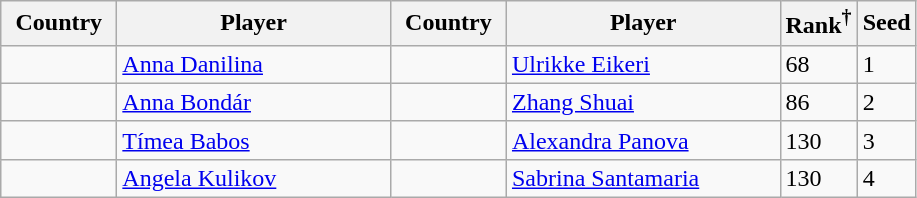<table class="sortable wikitable">
<tr>
<th width="70">Country</th>
<th width="175">Player</th>
<th width="70">Country</th>
<th width="175">Player</th>
<th>Rank<sup>†</sup></th>
<th>Seed</th>
</tr>
<tr>
<td></td>
<td><a href='#'>Anna Danilina</a></td>
<td></td>
<td><a href='#'>Ulrikke Eikeri</a></td>
<td>68</td>
<td>1</td>
</tr>
<tr>
<td></td>
<td><a href='#'>Anna Bondár</a></td>
<td></td>
<td><a href='#'>Zhang Shuai</a></td>
<td>86</td>
<td>2</td>
</tr>
<tr>
<td></td>
<td><a href='#'>Tímea Babos</a></td>
<td></td>
<td><a href='#'>Alexandra Panova</a></td>
<td>130</td>
<td>3</td>
</tr>
<tr>
<td></td>
<td><a href='#'>Angela Kulikov</a></td>
<td></td>
<td><a href='#'>Sabrina Santamaria</a></td>
<td>130</td>
<td>4</td>
</tr>
</table>
